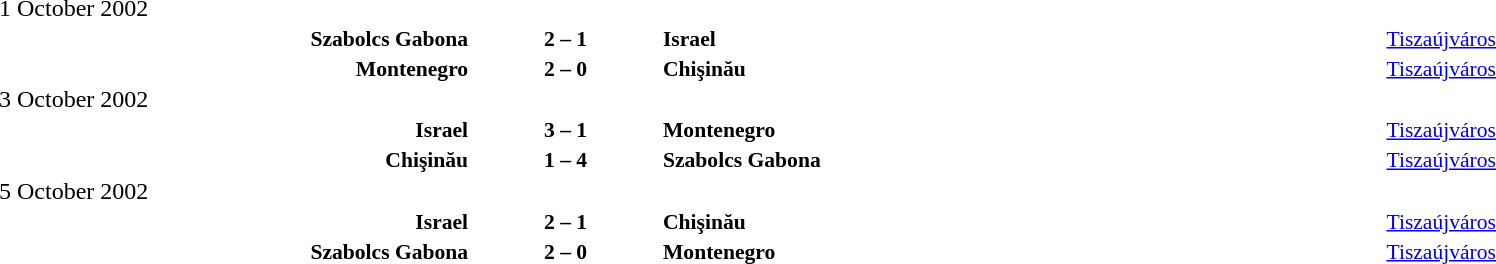<table width=100% cellspacing=1>
<tr>
<th width=25%></th>
<th width=10%></th>
<th></th>
</tr>
<tr>
<td>1 October 2002</td>
</tr>
<tr style=font-size:90%>
<td align=right><strong>Szabolcs Gabona</strong></td>
<td align=center><strong>2 – 1</strong></td>
<td><strong>Israel</strong></td>
<td><a href='#'>Tiszaújváros</a></td>
</tr>
<tr style=font-size:90%>
<td align=right><strong>Montenegro</strong></td>
<td align=center><strong>2 – 0</strong></td>
<td><strong>Chişinău</strong></td>
<td><a href='#'>Tiszaújváros</a></td>
</tr>
<tr>
<td>3 October 2002</td>
</tr>
<tr style=font-size:90%>
<td align=right><strong>Israel</strong></td>
<td align=center><strong>3 – 1</strong></td>
<td><strong>Montenegro</strong></td>
<td><a href='#'>Tiszaújváros</a></td>
</tr>
<tr style=font-size:90%>
<td align=right><strong>Chişinău</strong></td>
<td align=center><strong>1 – 4</strong></td>
<td><strong>Szabolcs Gabona</strong></td>
<td><a href='#'>Tiszaújváros</a></td>
</tr>
<tr>
<td>5 October 2002</td>
</tr>
<tr style=font-size:90%>
<td align=right><strong>Israel</strong></td>
<td align=center><strong>2 – 1</strong></td>
<td><strong>Chişinău</strong></td>
<td><a href='#'>Tiszaújváros</a></td>
</tr>
<tr style=font-size:90%>
<td align=right><strong>Szabolcs Gabona</strong></td>
<td align=center><strong>2 – 0</strong></td>
<td><strong>Montenegro</strong></td>
<td><a href='#'>Tiszaújváros</a></td>
</tr>
</table>
